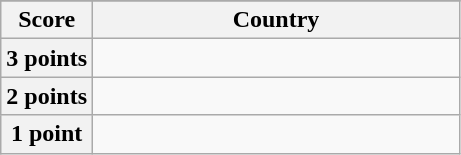<table class="wikitable">
<tr>
</tr>
<tr>
<th scope="col" width="20%">Score</th>
<th scope="col">Country</th>
</tr>
<tr>
<th scope="row">3 points</th>
<td></td>
</tr>
<tr>
<th scope="row">2 points</th>
<td></td>
</tr>
<tr>
<th scope="row">1 point</th>
<td></td>
</tr>
</table>
